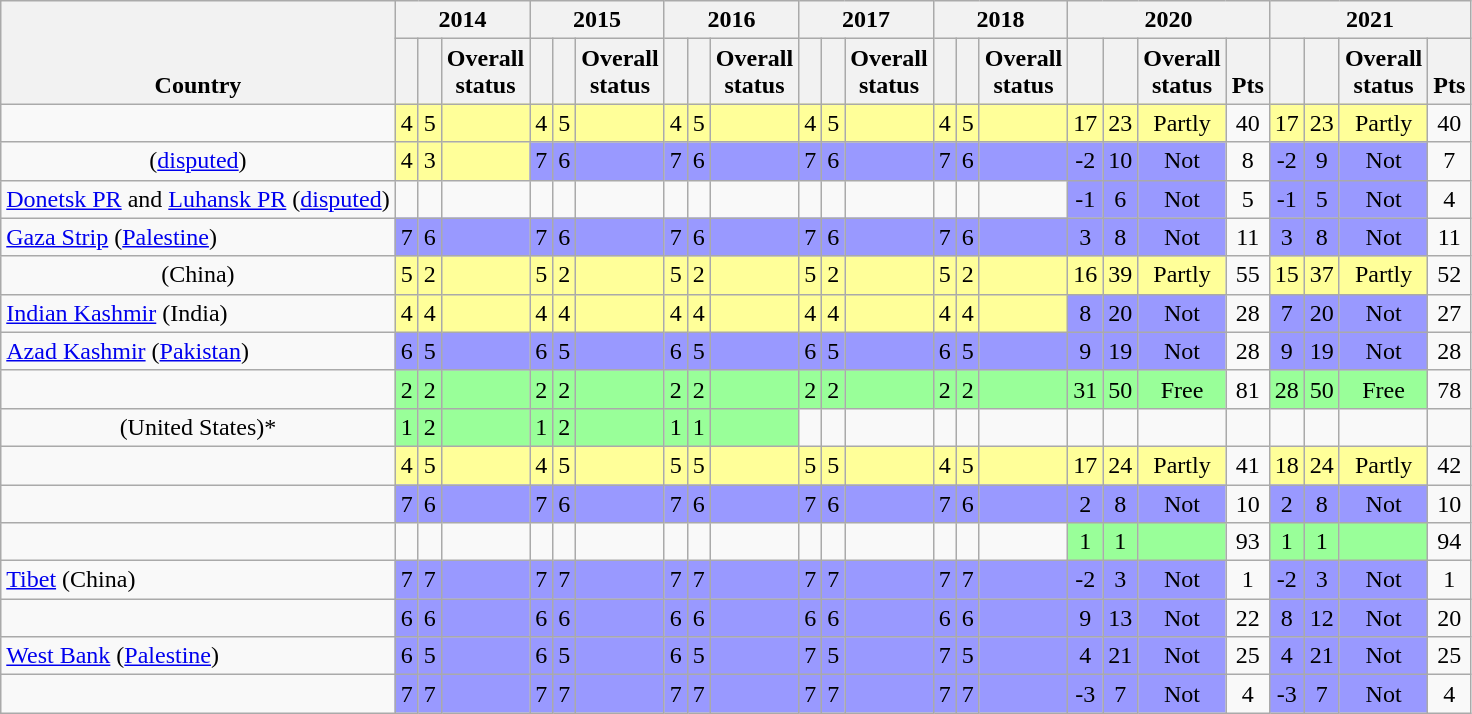<table class="wikitable sortable static-row-numbers sort-under" style="text-align:center;">
<tr class="static-row-header" style="text-align:center;vertical-align:bottom;">
<th rowspan=2>Country</th>
<th colspan=3>2014</th>
<th colspan=3>2015</th>
<th colspan=3>2016</th>
<th colspan=3>2017</th>
<th colspan=3>2018</th>
<th colspan=4>2020</th>
<th colspan=4>2021</th>
</tr>
<tr class="static-row-header" style="text-align:center;vertical-align:bottom;">
<th></th>
<th></th>
<th>Overall<br>status</th>
<th></th>
<th></th>
<th>Overall<br>status</th>
<th></th>
<th></th>
<th>Overall<br>status</th>
<th></th>
<th></th>
<th>Overall<br>status</th>
<th></th>
<th></th>
<th>Overall<br>status</th>
<th></th>
<th></th>
<th>Overall<br>status</th>
<th>Pts</th>
<th></th>
<th></th>
<th>Overall<br>status</th>
<th>Pts</th>
</tr>
<tr>
<td></td>
<td style="background:#ff9;">4</td>
<td style="background:#ff9;">5</td>
<td style="background:#ff9;"></td>
<td style="background:#ff9;">4</td>
<td style="background:#ff9;">5</td>
<td style="background:#ff9;"></td>
<td style="background:#ff9;">4</td>
<td style="background:#ff9;">5</td>
<td style="background:#ff9;"></td>
<td style="background:#ff9;">4</td>
<td style="background:#ff9;">5</td>
<td style="background:#ff9;"></td>
<td style="background:#ff9;">4</td>
<td style="background:#ff9;">5</td>
<td style="background:#ff9;"></td>
<td style="background:#ff9;">17</td>
<td style="background:#ff9;">23</td>
<td style="background:#ff9;">Partly</td>
<td>40</td>
<td style="background:#ff9;">17</td>
<td style="background:#ff9;">23</td>
<td style="background:#ff9;">Partly</td>
<td>40</td>
</tr>
<tr>
<td> (<a href='#'>disputed</a>)</td>
<td style="background:#ff9;">4</td>
<td style="background:#ff9;">3</td>
<td style="background:#ff9;"></td>
<td style="background:#99f;">7</td>
<td style="background:#99f;">6</td>
<td style="background:#99f;"></td>
<td style="background:#99f;">7</td>
<td style="background:#99f;">6</td>
<td style="background:#99f;"></td>
<td style="background:#99f;">7</td>
<td style="background:#99f;">6</td>
<td style="background:#99f;"></td>
<td style="background:#99f;">7</td>
<td style="background:#99f;">6</td>
<td style="background:#99f;"></td>
<td style="background:#99f;">-2</td>
<td style="background:#99f;">10</td>
<td style="background:#99f;">Not</td>
<td>8</td>
<td style="background:#99f;">-2</td>
<td style="background:#99f;">9</td>
<td style="background:#99f;">Not</td>
<td>7</td>
</tr>
<tr>
<td align="left"><a href='#'>Donetsk PR</a> and <a href='#'>Luhansk PR</a> (<a href='#'>disputed</a>)</td>
<td></td>
<td></td>
<td></td>
<td></td>
<td></td>
<td></td>
<td></td>
<td></td>
<td></td>
<td></td>
<td></td>
<td></td>
<td></td>
<td></td>
<td></td>
<td style="background:#99f;">-1</td>
<td style="background:#99f;">6</td>
<td style="background:#99f;">Not</td>
<td>5</td>
<td style="background:#99f;">-1</td>
<td style="background:#99f;">5</td>
<td style="background:#99f;">Not</td>
<td>4</td>
</tr>
<tr>
<td align="left"><a href='#'>Gaza Strip</a> (<a href='#'>Palestine</a>)</td>
<td style="background:#99f;">7</td>
<td style="background:#99f;">6</td>
<td style="background:#99f;"></td>
<td style="background:#99f;">7</td>
<td style="background:#99f;">6</td>
<td style="background:#99f;"></td>
<td style="background:#99f;">7</td>
<td style="background:#99f;">6</td>
<td style="background:#99f;"></td>
<td style="background:#99f;">7</td>
<td style="background:#99f;">6</td>
<td style="background:#99f;"></td>
<td style="background:#99f;">7</td>
<td style="background:#99f;">6</td>
<td style="background:#99f;"></td>
<td style="background:#99f;">3</td>
<td style="background:#99f;">8</td>
<td style="background:#99f;">Not</td>
<td>11</td>
<td style="background:#99f;">3</td>
<td style="background:#99f;">8</td>
<td style="background:#99f;">Not</td>
<td>11</td>
</tr>
<tr>
<td> (China)</td>
<td style="background:#ff9;">5</td>
<td style="background:#ff9;">2</td>
<td style="background:#ff9;"></td>
<td style="background:#ff9;">5</td>
<td style="background:#ff9;">2</td>
<td style="background:#ff9;"></td>
<td style="background:#ff9;">5</td>
<td style="background:#ff9;">2</td>
<td style="background:#ff9;"></td>
<td style="background:#ff9;">5</td>
<td style="background:#ff9;">2</td>
<td style="background:#ff9;"></td>
<td style="background:#ff9;">5</td>
<td style="background:#ff9;">2</td>
<td style="background:#ff9;"></td>
<td style="background:#ff9;">16</td>
<td style="background:#ff9;">39</td>
<td style="background:#ff9;">Partly</td>
<td>55</td>
<td style="background:#ff9;">15</td>
<td style="background:#ff9;">37</td>
<td style="background:#ff9;">Partly</td>
<td>52</td>
</tr>
<tr>
<td align="left"><a href='#'>Indian Kashmir</a> (India)</td>
<td style="background:#ff9;">4</td>
<td style="background:#ff9;">4</td>
<td style="background:#ff9;"></td>
<td style="background:#ff9;">4</td>
<td style="background:#ff9;">4</td>
<td style="background:#ff9;"></td>
<td style="background:#ff9;">4</td>
<td style="background:#ff9;">4</td>
<td style="background:#ff9;"></td>
<td style="background:#ff9;">4</td>
<td style="background:#ff9;">4</td>
<td style="background:#ff9;"></td>
<td style="background:#ff9;">4</td>
<td style="background:#ff9;">4</td>
<td style="background:#ff9;"></td>
<td style="background:#99f;">8</td>
<td style="background:#99f;">20</td>
<td style="background:#99f;">Not</td>
<td>28</td>
<td style="background:#99f;">7</td>
<td style="background:#99f;">20</td>
<td style="background:#99f;">Not</td>
<td>27</td>
</tr>
<tr>
<td align="left"><a href='#'>Azad Kashmir</a> (<a href='#'>Pakistan</a>)</td>
<td style="background:#99f;">6</td>
<td style="background:#99f;">5</td>
<td style="background:#99f;"></td>
<td style="background:#99f;">6</td>
<td style="background:#99f;">5</td>
<td style="background:#99f;"></td>
<td style="background:#99f;">6</td>
<td style="background:#99f;">5</td>
<td style="background:#99f;"></td>
<td style="background:#99f;">6</td>
<td style="background:#99f;">5</td>
<td style="background:#99f;"></td>
<td style="background:#99f;">6</td>
<td style="background:#99f;">5</td>
<td style="background:#99f;"></td>
<td style="background:#99f;">9</td>
<td style="background:#99f;">19</td>
<td style="background:#99f;">Not</td>
<td>28</td>
<td style="background:#99f;">9</td>
<td style="background:#99f;">19</td>
<td style="background:#99f;">Not</td>
<td>28</td>
</tr>
<tr>
<td></td>
<td style="background:#9f9;">2</td>
<td style="background:#9f9;">2</td>
<td style="background:#9f9;"></td>
<td style="background:#9f9;">2</td>
<td style="background:#9f9;">2</td>
<td style="background:#9f9;"></td>
<td style="background:#9f9;">2</td>
<td style="background:#9f9;">2</td>
<td style="background:#9f9;"></td>
<td style="background:#9f9;">2</td>
<td style="background:#9f9;">2</td>
<td style="background:#9f9;"></td>
<td style="background:#9f9;">2</td>
<td style="background:#9f9;">2</td>
<td style="background:#9f9;"></td>
<td style="background:#9f9;">31</td>
<td style="background:#9f9;">50</td>
<td style="background:#9f9;">Free</td>
<td>81</td>
<td style="background:#9f9;">28</td>
<td style="background:#9f9;">50</td>
<td style="background:#9f9;">Free</td>
<td>78</td>
</tr>
<tr>
<td> (United States)*</td>
<td style="background:#9f9;">1</td>
<td style="background:#9f9;">2</td>
<td style="background:#9f9;"></td>
<td style="background:#9f9;">1</td>
<td style="background:#9f9;">2</td>
<td style="background:#9f9;"></td>
<td style="background:#9f9;">1</td>
<td style="background:#9f9;">1</td>
<td style="background:#9f9;"></td>
<td style=""></td>
<td style=""></td>
<td style=""></td>
<td style=""></td>
<td style=""></td>
<td style=""></td>
<td style=""></td>
<td style=""></td>
<td style=""></td>
<td style=""></td>
<td style=""></td>
<td style=""></td>
<td style=""></td>
<td style=""></td>
</tr>
<tr>
<td></td>
<td style="background:#ff9;">4</td>
<td style="background:#ff9;">5</td>
<td style="background:#ff9;"></td>
<td style="background:#ff9;">4</td>
<td style="background:#ff9;">5</td>
<td style="background:#ff9;"></td>
<td style="background:#ff9;">5</td>
<td style="background:#ff9;">5</td>
<td style="background:#ff9;"></td>
<td style="background:#ff9;">5</td>
<td style="background:#ff9;">5</td>
<td style="background:#ff9;"></td>
<td style="background:#ff9;">4</td>
<td style="background:#ff9;">5</td>
<td style="background:#ff9;"></td>
<td style="background:#ff9;">17</td>
<td style="background:#ff9;">24</td>
<td style="background:#ff9;">Partly</td>
<td>41</td>
<td style="background:#ff9;">18</td>
<td style="background:#ff9;">24</td>
<td style="background:#ff9;">Partly</td>
<td>42</td>
</tr>
<tr>
<td></td>
<td style="background:#99f;">7</td>
<td style="background:#99f;">6</td>
<td style="background:#99f;"></td>
<td style="background:#99f;">7</td>
<td style="background:#99f;">6</td>
<td style="background:#99f;"></td>
<td style="background:#99f;">7</td>
<td style="background:#99f;">6</td>
<td style="background:#99f;"></td>
<td style="background:#99f;">7</td>
<td style="background:#99f;">6</td>
<td style="background:#99f;"></td>
<td style="background:#99f;">7</td>
<td style="background:#99f;">6</td>
<td style="background:#99f;"></td>
<td style="background:#99f;">2</td>
<td style="background:#99f;">8</td>
<td style="background:#99f;">Not</td>
<td>10</td>
<td style="background:#99f;">2</td>
<td style="background:#99f;">8</td>
<td style="background:#99f;">Not</td>
<td>10</td>
</tr>
<tr>
<td></td>
<td></td>
<td></td>
<td></td>
<td></td>
<td></td>
<td></td>
<td></td>
<td></td>
<td></td>
<td></td>
<td></td>
<td></td>
<td></td>
<td></td>
<td></td>
<td style="background:#9f9;">1</td>
<td style="background:#9f9;">1</td>
<td style="background:#9f9;"></td>
<td>93</td>
<td style="background:#9f9;">1</td>
<td style="background:#9f9;">1</td>
<td style="background:#9f9;"></td>
<td>94</td>
</tr>
<tr>
<td align="left"><a href='#'>Tibet</a> (China)</td>
<td style="background:#99f;">7</td>
<td style="background:#99f;">7</td>
<td style="background:#99f;"></td>
<td style="background:#99f;">7</td>
<td style="background:#99f;">7</td>
<td style="background:#99f;"></td>
<td style="background:#99f;">7</td>
<td style="background:#99f;">7</td>
<td style="background:#99f;"></td>
<td style="background:#99f;">7</td>
<td style="background:#99f;">7</td>
<td style="background:#99f;"></td>
<td style="background:#99f;">7</td>
<td style="background:#99f;">7</td>
<td style="background:#99f;"></td>
<td style="background:#99f;">-2</td>
<td style="background:#99f;">3</td>
<td style="background:#99f;">Not</td>
<td>1</td>
<td style="background:#99f;">-2</td>
<td style="background:#99f;">3</td>
<td style="background:#99f;">Not</td>
<td>1</td>
</tr>
<tr>
<td></td>
<td style="background:#99f;">6</td>
<td style="background:#99f;">6</td>
<td style="background:#99f;"></td>
<td style="background:#99f;">6</td>
<td style="background:#99f;">6</td>
<td style="background:#99f;"></td>
<td style="background:#99f;">6</td>
<td style="background:#99f;">6</td>
<td style="background:#99f;"></td>
<td style="background:#99f;">6</td>
<td style="background:#99f;">6</td>
<td style="background:#99f;"></td>
<td style="background:#99f;">6</td>
<td style="background:#99f;">6</td>
<td style="background:#99f;"></td>
<td style="background:#99f;">9</td>
<td style="background:#99f;">13</td>
<td style="background:#99f;">Not</td>
<td>22</td>
<td style="background:#99f;">8</td>
<td style="background:#99f;">12</td>
<td style="background:#99f;">Not</td>
<td>20</td>
</tr>
<tr>
<td align="left"><a href='#'>West Bank</a> (<a href='#'>Palestine</a>)</td>
<td style="background:#99f;">6</td>
<td style="background:#99f;">5</td>
<td style="background:#99f;"></td>
<td style="background:#99f;">6</td>
<td style="background:#99f;">5</td>
<td style="background:#99f;"></td>
<td style="background:#99f;">6</td>
<td style="background:#99f;">5</td>
<td style="background:#99f;"></td>
<td style="background:#99f;">7</td>
<td style="background:#99f;">5</td>
<td style="background:#99f;"></td>
<td style="background:#99f;">7</td>
<td style="background:#99f;">5</td>
<td style="background:#99f;"></td>
<td style="background:#99f;">4</td>
<td style="background:#99f;">21</td>
<td style="background:#99f;">Not</td>
<td>25</td>
<td style="background:#99f;">4</td>
<td style="background:#99f;">21</td>
<td style="background:#99f;">Not</td>
<td>25</td>
</tr>
<tr>
<td></td>
<td style="background:#99f;">7</td>
<td style="background:#99f;">7</td>
<td style="background:#99f;"></td>
<td style="background:#99f;">7</td>
<td style="background:#99f;">7</td>
<td style="background:#99f;"></td>
<td style="background:#99f;">7</td>
<td style="background:#99f;">7</td>
<td style="background:#99f;"></td>
<td style="background:#99f;">7</td>
<td style="background:#99f;">7</td>
<td style="background:#99f;"></td>
<td style="background:#99f;">7</td>
<td style="background:#99f;">7</td>
<td style="background:#99f;"></td>
<td style="background:#99f;">-3</td>
<td style="background:#99f;">7</td>
<td style="background:#99f;">Not</td>
<td>4</td>
<td style="background:#99f;">-3</td>
<td style="background:#99f;">7</td>
<td style="background:#99f;">Not</td>
<td>4</td>
</tr>
</table>
